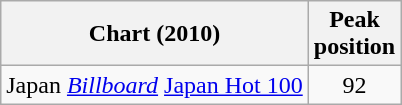<table class="wikitable sortable">
<tr>
<th>Chart (2010)</th>
<th>Peak<br>position</th>
</tr>
<tr>
<td>Japan <em><a href='#'>Billboard</a></em> <a href='#'>Japan Hot 100</a></td>
<td style="text-align:center;">92</td>
</tr>
</table>
